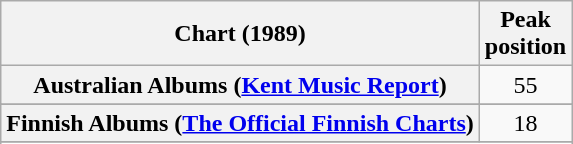<table class="wikitable sortable plainrowheaders" style="text-align:center">
<tr>
<th scope="col">Chart (1989)</th>
<th scope="col">Peak<br>position</th>
</tr>
<tr>
<th scope="row">Australian Albums (<a href='#'>Kent Music Report</a>)</th>
<td align="center">55</td>
</tr>
<tr>
</tr>
<tr>
</tr>
<tr>
<th scope="row">Finnish Albums (<a href='#'>The Official Finnish Charts</a>)</th>
<td align="center">18</td>
</tr>
<tr>
</tr>
<tr>
</tr>
<tr>
</tr>
<tr>
</tr>
<tr>
</tr>
</table>
